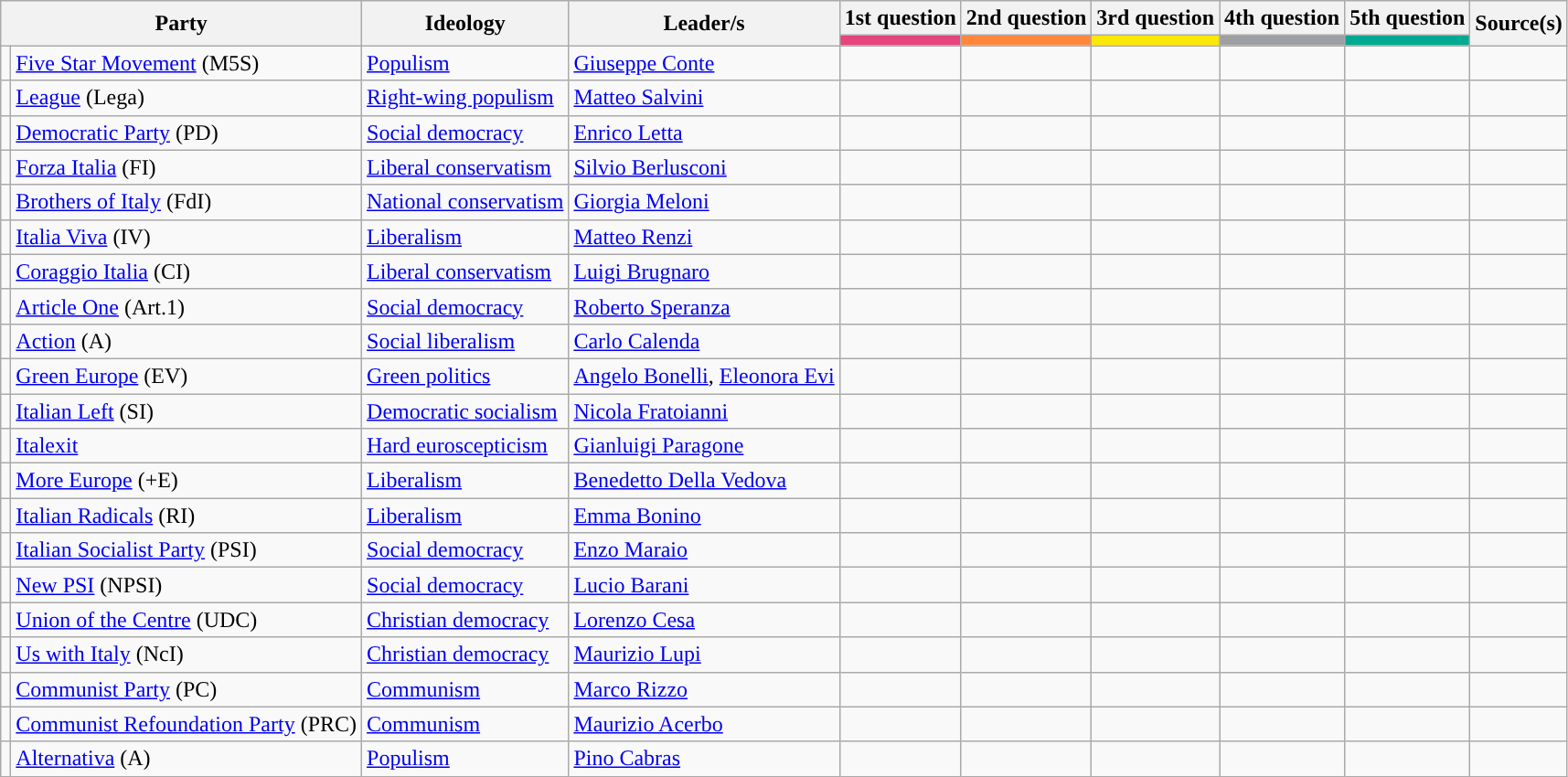<table class="wikitable">
<tr>
<th colspan=2 rowspan="2">Party</th>
<th rowspan="2">Ideology</th>
<th rowspan="2">Leader/s</th>
<th>1st question</th>
<th>2nd question</th>
<th>3rd question</th>
<th>4th question</th>
<th>5th question</th>
<th rowspan="2">Source(s)</th>
</tr>
<tr>
<th style="background:#E5447C;"></th>
<th style="background:#FF883C;"></th>
<th style="background:#FDE704;"></th>
<th style="background:#9DA0A2;"></th>
<th style="background:#00A991;"></th>
</tr>
<tr>
<td style="background:"></td>
<td><a href='#'>Five Star Movement</a> (M5S)</td>
<td><a href='#'>Populism</a></td>
<td><a href='#'>Giuseppe Conte</a></td>
<td></td>
<td></td>
<td></td>
<td></td>
<td></td>
<td></td>
</tr>
<tr>
<td style="background:"></td>
<td><a href='#'>League</a> (Lega)</td>
<td><a href='#'>Right-wing populism</a></td>
<td><a href='#'>Matteo Salvini</a></td>
<td></td>
<td></td>
<td></td>
<td></td>
<td></td>
<td></td>
</tr>
<tr>
<td style="background:"></td>
<td><a href='#'>Democratic Party</a> (PD)</td>
<td><a href='#'>Social democracy</a></td>
<td><a href='#'>Enrico Letta</a></td>
<td></td>
<td></td>
<td></td>
<td></td>
<td></td>
<td></td>
</tr>
<tr>
<td style="background:"></td>
<td><a href='#'>Forza Italia</a> (FI)</td>
<td><a href='#'>Liberal conservatism</a></td>
<td><a href='#'>Silvio Berlusconi</a></td>
<td></td>
<td></td>
<td></td>
<td></td>
<td></td>
<td></td>
</tr>
<tr>
<td style="background:"></td>
<td><a href='#'>Brothers of Italy</a> (FdI)</td>
<td><a href='#'>National conservatism</a></td>
<td><a href='#'>Giorgia Meloni</a></td>
<td></td>
<td></td>
<td></td>
<td></td>
<td></td>
<td></td>
</tr>
<tr>
<td style="background:"></td>
<td><a href='#'>Italia Viva</a> (IV)</td>
<td><a href='#'>Liberalism</a></td>
<td><a href='#'>Matteo Renzi</a></td>
<td></td>
<td></td>
<td></td>
<td></td>
<td></td>
<td></td>
</tr>
<tr>
<td style="background:"></td>
<td><a href='#'>Coraggio Italia</a> (CI)</td>
<td><a href='#'>Liberal conservatism</a></td>
<td><a href='#'>Luigi Brugnaro</a></td>
<td></td>
<td></td>
<td></td>
<td></td>
<td></td>
<td></td>
</tr>
<tr>
<td style="background:"></td>
<td><a href='#'>Article One</a> (Art.1)</td>
<td><a href='#'>Social democracy</a></td>
<td><a href='#'>Roberto Speranza</a></td>
<td></td>
<td></td>
<td></td>
<td></td>
<td></td>
<td></td>
</tr>
<tr>
<td style="background:"></td>
<td><a href='#'>Action</a> (A)</td>
<td><a href='#'>Social liberalism</a></td>
<td><a href='#'>Carlo Calenda</a></td>
<td></td>
<td></td>
<td></td>
<td></td>
<td></td>
<td></td>
</tr>
<tr>
<td style="background:"></td>
<td><a href='#'>Green Europe</a> (EV)</td>
<td><a href='#'>Green politics</a></td>
<td><a href='#'>Angelo Bonelli</a>, <a href='#'>Eleonora Evi</a></td>
<td></td>
<td></td>
<td></td>
<td></td>
<td></td>
<td></td>
</tr>
<tr>
<td style="background:"></td>
<td><a href='#'>Italian Left</a> (SI)</td>
<td><a href='#'>Democratic socialism</a></td>
<td><a href='#'>Nicola Fratoianni</a></td>
<td></td>
<td></td>
<td></td>
<td></td>
<td></td>
<td></td>
</tr>
<tr>
<td style="background:"></td>
<td><a href='#'>Italexit</a></td>
<td><a href='#'>Hard euroscepticism</a></td>
<td><a href='#'>Gianluigi Paragone</a></td>
<td></td>
<td></td>
<td></td>
<td></td>
<td></td>
<td></td>
</tr>
<tr>
<td style="background:"></td>
<td><a href='#'>More Europe</a> (+E)</td>
<td><a href='#'>Liberalism</a></td>
<td><a href='#'>Benedetto Della Vedova</a></td>
<td></td>
<td></td>
<td></td>
<td></td>
<td></td>
<td></td>
</tr>
<tr>
<td style="background:"></td>
<td><a href='#'>Italian Radicals</a> (RI)</td>
<td><a href='#'>Liberalism</a></td>
<td><a href='#'>Emma Bonino</a></td>
<td></td>
<td></td>
<td></td>
<td></td>
<td></td>
<td></td>
</tr>
<tr>
<td style="background:"></td>
<td><a href='#'>Italian Socialist Party</a> (PSI)</td>
<td><a href='#'>Social democracy</a></td>
<td><a href='#'>Enzo Maraio</a></td>
<td></td>
<td></td>
<td></td>
<td></td>
<td></td>
<td></td>
</tr>
<tr>
<td style="background:"></td>
<td><a href='#'>New PSI</a> (NPSI)</td>
<td><a href='#'>Social democracy</a></td>
<td><a href='#'>Lucio Barani</a></td>
<td></td>
<td></td>
<td></td>
<td></td>
<td></td>
<td></td>
</tr>
<tr>
<td style="background:"></td>
<td><a href='#'>Union of the Centre</a> (UDC)</td>
<td><a href='#'>Christian democracy</a></td>
<td><a href='#'>Lorenzo Cesa</a></td>
<td></td>
<td></td>
<td></td>
<td></td>
<td></td>
<td></td>
</tr>
<tr>
<td style="background:"></td>
<td><a href='#'>Us with Italy</a> (NcI)</td>
<td><a href='#'>Christian democracy</a></td>
<td><a href='#'>Maurizio Lupi</a></td>
<td></td>
<td></td>
<td></td>
<td></td>
<td></td>
<td></td>
</tr>
<tr>
<td style="background:"></td>
<td><a href='#'>Communist Party</a> (PC)</td>
<td><a href='#'>Communism</a></td>
<td><a href='#'>Marco Rizzo</a></td>
<td></td>
<td></td>
<td></td>
<td></td>
<td></td>
<td></td>
</tr>
<tr>
<td style="background:"></td>
<td><a href='#'>Communist Refoundation Party</a> (PRC)</td>
<td><a href='#'>Communism</a></td>
<td><a href='#'>Maurizio Acerbo</a></td>
<td></td>
<td></td>
<td></td>
<td></td>
<td></td>
<td></td>
</tr>
<tr>
<td style="background:"></td>
<td><a href='#'>Alternativa</a> (A)</td>
<td><a href='#'>Populism</a></td>
<td><a href='#'>Pino Cabras</a></td>
<td></td>
<td></td>
<td></td>
<td></td>
<td></td>
<td></td>
</tr>
</table>
